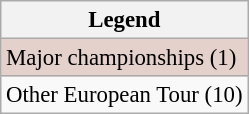<table class="wikitable" style="font-size:95%;">
<tr>
<th>Legend</th>
</tr>
<tr style="background:#e5d1cb;">
<td>Major championships (1)</td>
</tr>
<tr>
<td>Other European Tour (10)</td>
</tr>
</table>
